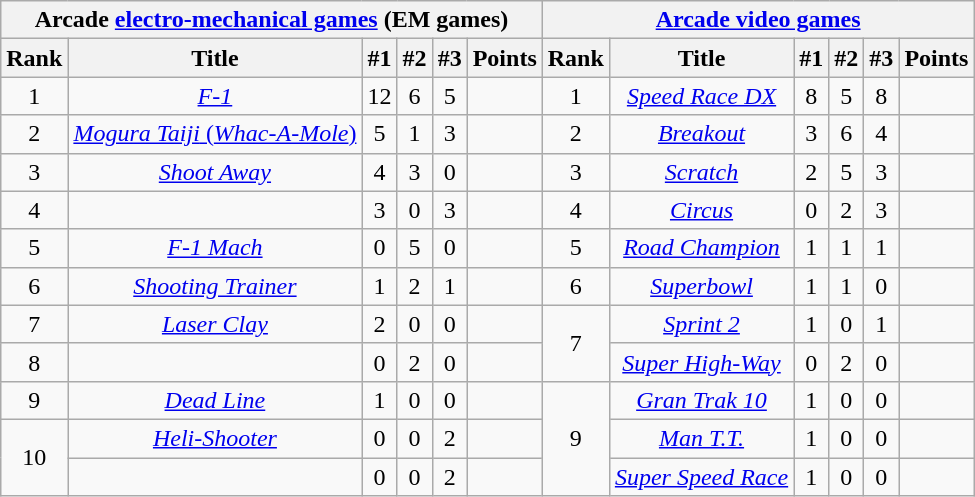<table class="wikitable sortable" style="text-align:center">
<tr>
<th colspan="6">Arcade <a href='#'>electro-mechanical games</a> (EM games)</th>
<th colspan="6"><a href='#'>Arcade video games</a></th>
</tr>
<tr>
<th>Rank</th>
<th>Title</th>
<th>#1</th>
<th>#2</th>
<th>#3</th>
<th>Points</th>
<th>Rank</th>
<th>Title</th>
<th>#1</th>
<th>#2</th>
<th>#3</th>
<th>Points</th>
</tr>
<tr>
<td>1</td>
<td><em><a href='#'>F-1</a></em></td>
<td>12</td>
<td>6</td>
<td>5</td>
<td></td>
<td>1</td>
<td><em><a href='#'>Speed Race DX</a></em></td>
<td>8</td>
<td>5</td>
<td>8</td>
<td></td>
</tr>
<tr>
<td>2</td>
<td><a href='#'><em>Mogura Taiji</em> (<em>Whac-A-Mole</em>)</a></td>
<td>5</td>
<td>1</td>
<td>3</td>
<td></td>
<td>2</td>
<td><em><a href='#'>Breakout</a></em></td>
<td>3</td>
<td>6</td>
<td>4</td>
<td></td>
</tr>
<tr>
<td>3</td>
<td><em><a href='#'>Shoot Away</a></em></td>
<td>4</td>
<td>3</td>
<td>0</td>
<td></td>
<td>3</td>
<td><em><a href='#'>Scratch</a></em></td>
<td>2</td>
<td>5</td>
<td>3</td>
<td></td>
</tr>
<tr>
<td>4</td>
<td></td>
<td>3</td>
<td>0</td>
<td>3</td>
<td></td>
<td>4</td>
<td><em><a href='#'>Circus</a></em></td>
<td>0</td>
<td>2</td>
<td>3</td>
<td></td>
</tr>
<tr>
<td>5</td>
<td><em><a href='#'>F-1 Mach</a></em></td>
<td>0</td>
<td>5</td>
<td>0</td>
<td></td>
<td>5</td>
<td><em><a href='#'>Road Champion</a></em></td>
<td>1</td>
<td>1</td>
<td>1</td>
<td></td>
</tr>
<tr>
<td>6</td>
<td><em><a href='#'>Shooting Trainer</a></em></td>
<td>1</td>
<td>2</td>
<td>1</td>
<td></td>
<td>6</td>
<td><em><a href='#'>Superbowl</a></em></td>
<td>1</td>
<td>1</td>
<td>0</td>
<td></td>
</tr>
<tr>
<td>7</td>
<td><em><a href='#'>Laser Clay</a></em></td>
<td>2</td>
<td>0</td>
<td>0</td>
<td></td>
<td rowspan="2">7</td>
<td><em><a href='#'>Sprint 2</a></em></td>
<td>1</td>
<td>0</td>
<td>1</td>
<td></td>
</tr>
<tr>
<td>8</td>
<td></td>
<td>0</td>
<td>2</td>
<td>0</td>
<td></td>
<td><em><a href='#'>Super High-Way</a></em></td>
<td>0</td>
<td>2</td>
<td>0</td>
<td></td>
</tr>
<tr>
<td>9</td>
<td><em><a href='#'>Dead Line</a></em></td>
<td>1</td>
<td>0</td>
<td>0</td>
<td></td>
<td rowspan="3">9</td>
<td><em><a href='#'>Gran Trak 10</a></em></td>
<td>1</td>
<td>0</td>
<td>0</td>
<td></td>
</tr>
<tr>
<td rowspan="2">10</td>
<td><em><a href='#'>Heli-Shooter</a></em></td>
<td>0</td>
<td>0</td>
<td>2</td>
<td></td>
<td><em><a href='#'>Man T.T.</a></em></td>
<td>1</td>
<td>0</td>
<td>0</td>
<td></td>
</tr>
<tr>
<td></td>
<td>0</td>
<td>0</td>
<td>2</td>
<td></td>
<td><em><a href='#'>Super Speed Race</a></em></td>
<td>1</td>
<td>0</td>
<td>0</td>
<td></td>
</tr>
</table>
